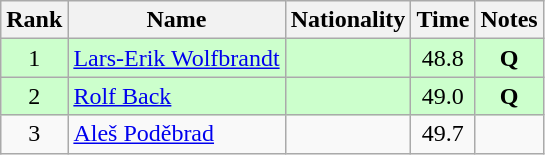<table class="wikitable sortable" style="text-align:center">
<tr>
<th>Rank</th>
<th>Name</th>
<th>Nationality</th>
<th>Time</th>
<th>Notes</th>
</tr>
<tr bgcolor=ccffcc>
<td>1</td>
<td align=left><a href='#'>Lars-Erik Wolfbrandt</a></td>
<td align=left></td>
<td>48.8</td>
<td><strong>Q</strong></td>
</tr>
<tr bgcolor=ccffcc>
<td>2</td>
<td align=left><a href='#'>Rolf Back</a></td>
<td align=left></td>
<td>49.0</td>
<td><strong>Q</strong></td>
</tr>
<tr>
<td>3</td>
<td align=left><a href='#'>Aleš Poděbrad</a></td>
<td align=left></td>
<td>49.7</td>
<td></td>
</tr>
</table>
